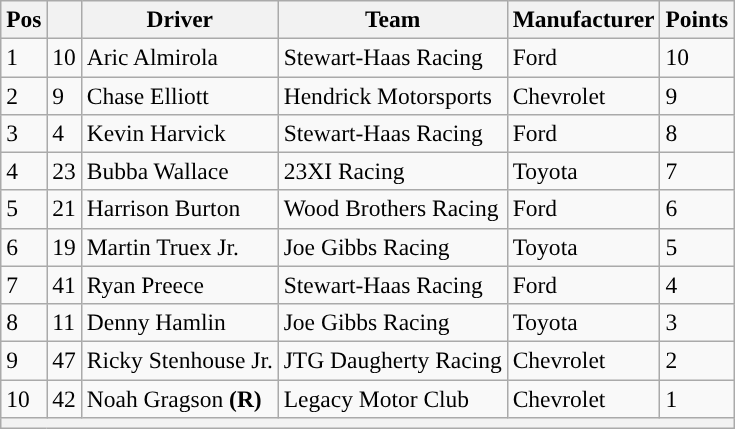<table class="wikitable" style="font-size:98%">
<tr>
<th>Pos</th>
<th></th>
<th>Driver</th>
<th>Team</th>
<th>Manufacturer</th>
<th>Points</th>
</tr>
<tr>
<td>1</td>
<td>10</td>
<td>Aric Almirola</td>
<td>Stewart-Haas Racing</td>
<td>Ford</td>
<td>10</td>
</tr>
<tr>
<td>2</td>
<td>9</td>
<td>Chase Elliott</td>
<td>Hendrick Motorsports</td>
<td>Chevrolet</td>
<td>9</td>
</tr>
<tr>
<td>3</td>
<td>4</td>
<td>Kevin Harvick</td>
<td>Stewart-Haas Racing</td>
<td>Ford</td>
<td>8</td>
</tr>
<tr>
<td>4</td>
<td>23</td>
<td>Bubba Wallace</td>
<td>23XI Racing</td>
<td>Toyota</td>
<td>7</td>
</tr>
<tr>
<td>5</td>
<td>21</td>
<td>Harrison Burton</td>
<td>Wood Brothers Racing</td>
<td>Ford</td>
<td>6</td>
</tr>
<tr>
<td>6</td>
<td>19</td>
<td>Martin Truex Jr.</td>
<td>Joe Gibbs Racing</td>
<td>Toyota</td>
<td>5</td>
</tr>
<tr>
<td>7</td>
<td>41</td>
<td>Ryan Preece</td>
<td>Stewart-Haas Racing</td>
<td>Ford</td>
<td>4</td>
</tr>
<tr>
<td>8</td>
<td>11</td>
<td>Denny Hamlin</td>
<td>Joe Gibbs Racing</td>
<td>Toyota</td>
<td>3</td>
</tr>
<tr>
<td>9</td>
<td>47</td>
<td>Ricky Stenhouse Jr.</td>
<td>JTG Daugherty Racing</td>
<td>Chevrolet</td>
<td>2</td>
</tr>
<tr>
<td>10</td>
<td>42</td>
<td>Noah Gragson <strong>(R)</strong></td>
<td>Legacy Motor Club</td>
<td>Chevrolet</td>
<td>1</td>
</tr>
<tr>
<th colspan="6"></th>
</tr>
</table>
